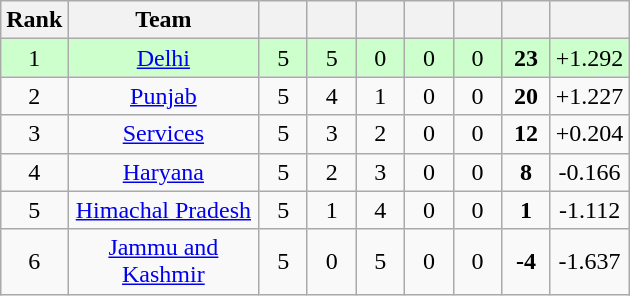<table class="wikitable" style="text-align:center">
<tr>
<th>Rank</th>
<th style="width:120px">Team</th>
<th style="width:25px"></th>
<th style="width:25px"></th>
<th style="width:25px"></th>
<th style="width:25px"></th>
<th style="width:25px"></th>
<th style="width:25px"></th>
<th style="width:40px;"></th>
</tr>
<tr style="background:#cfc;">
<td>1</td>
<td><a href='#'>Delhi</a></td>
<td>5</td>
<td>5</td>
<td>0</td>
<td>0</td>
<td>0</td>
<td><strong>23</strong></td>
<td>+1.292</td>
</tr>
<tr>
<td>2</td>
<td><a href='#'>Punjab</a></td>
<td>5</td>
<td>4</td>
<td>1</td>
<td>0</td>
<td>0</td>
<td><strong>20</strong></td>
<td>+1.227</td>
</tr>
<tr>
<td>3</td>
<td><a href='#'>Services</a></td>
<td>5</td>
<td>3</td>
<td>2</td>
<td>0</td>
<td>0</td>
<td><strong>12</strong></td>
<td>+0.204</td>
</tr>
<tr>
<td>4</td>
<td><a href='#'>Haryana</a></td>
<td>5</td>
<td>2</td>
<td>3</td>
<td>0</td>
<td>0</td>
<td><strong>8</strong></td>
<td>-0.166</td>
</tr>
<tr>
<td>5</td>
<td><a href='#'>Himachal Pradesh</a></td>
<td>5</td>
<td>1</td>
<td>4</td>
<td>0</td>
<td>0</td>
<td><strong>1</strong></td>
<td>-1.112</td>
</tr>
<tr>
<td>6</td>
<td><a href='#'>Jammu and Kashmir</a></td>
<td>5</td>
<td>0</td>
<td>5</td>
<td>0</td>
<td>0</td>
<td><strong>-4</strong></td>
<td>-1.637</td>
</tr>
</table>
